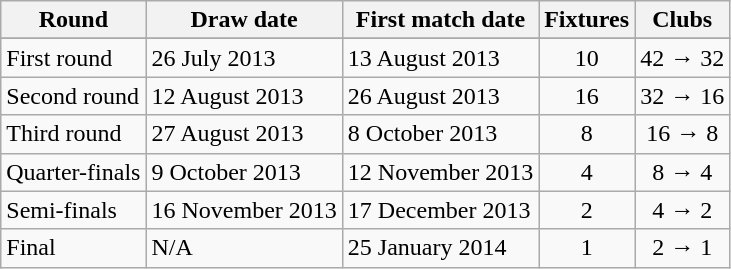<table class="wikitable" style="text-align: center">
<tr>
<th>Round</th>
<th>Draw date</th>
<th>First match date</th>
<th>Fixtures</th>
<th>Clubs</th>
</tr>
<tr>
</tr>
<tr>
<td align=left>First round</td>
<td align=left>26 July 2013</td>
<td align=left>13 August 2013</td>
<td>10</td>
<td>42 → 32</td>
</tr>
<tr>
<td align=left>Second round</td>
<td align=left>12 August 2013</td>
<td align=left>26 August 2013</td>
<td>16</td>
<td>32 → 16</td>
</tr>
<tr>
<td align=left>Third round</td>
<td align=left>27 August 2013</td>
<td align=left>8 October 2013</td>
<td>8</td>
<td>16 → 8</td>
</tr>
<tr>
<td align=left>Quarter-finals</td>
<td align=left>9 October 2013</td>
<td align=left>12 November 2013</td>
<td>4</td>
<td>8 → 4</td>
</tr>
<tr>
<td align=left>Semi-finals</td>
<td align=left>16 November 2013</td>
<td align=left>17 December 2013</td>
<td>2</td>
<td>4 → 2</td>
</tr>
<tr>
<td align=left>Final</td>
<td align=left>N/A</td>
<td align=left>25 January 2014</td>
<td>1</td>
<td>2 → 1</td>
</tr>
</table>
